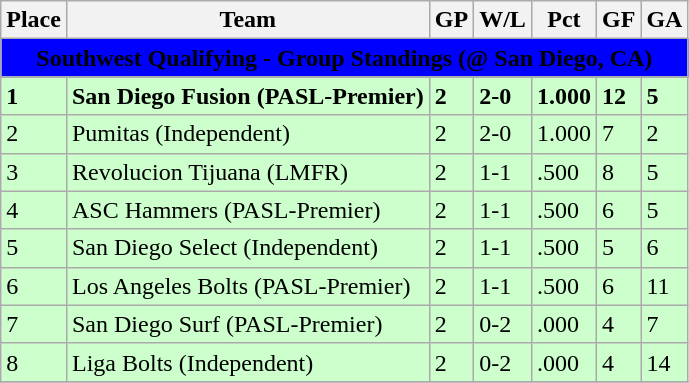<table class="wikitable">
<tr>
<th>Place</th>
<th>Team</th>
<th>GP</th>
<th>W/L</th>
<th>Pct</th>
<th>GF</th>
<th>GA</th>
</tr>
<tr>
<th style=background-color:blue colspan=9><span>Southwest Qualifying - Group Standings (@ San Diego, CA)</span></th>
</tr>
<tr>
</tr>
<tr bgcolor=#ccffcc>
<td><strong>1</strong></td>
<td><strong>San Diego Fusion (PASL-Premier)</strong></td>
<td><strong>2</strong></td>
<td><strong>2-0</strong></td>
<td><strong>1.000</strong></td>
<td><strong>12</strong></td>
<td><strong>5</strong></td>
</tr>
<tr bgcolor=#ccffcc>
<td>2</td>
<td>Pumitas (Independent)</td>
<td>2</td>
<td>2-0</td>
<td>1.000</td>
<td>7</td>
<td>2</td>
</tr>
<tr bgcolor=#ccffcc>
<td>3</td>
<td>Revolucion Tijuana (LMFR)</td>
<td>2</td>
<td>1-1</td>
<td>.500</td>
<td>8</td>
<td>5</td>
</tr>
<tr bgcolor=#ccffcc>
<td>4</td>
<td>ASC Hammers (PASL-Premier)</td>
<td>2</td>
<td>1-1</td>
<td>.500</td>
<td>6</td>
<td>5</td>
</tr>
<tr bgcolor=#ccffcc>
<td>5</td>
<td>San Diego Select (Independent)</td>
<td>2</td>
<td>1-1</td>
<td>.500</td>
<td>5</td>
<td>6</td>
</tr>
<tr bgcolor=#ccffcc>
<td>6</td>
<td>Los Angeles Bolts (PASL-Premier)</td>
<td>2</td>
<td>1-1</td>
<td>.500</td>
<td>6</td>
<td>11</td>
</tr>
<tr bgcolor=#ccffcc>
<td>7</td>
<td>San Diego Surf (PASL-Premier)</td>
<td>2</td>
<td>0-2</td>
<td>.000</td>
<td>4</td>
<td>7</td>
</tr>
<tr bgcolor=#ccffcc>
<td>8</td>
<td>Liga Bolts (Independent)</td>
<td>2</td>
<td>0-2</td>
<td>.000</td>
<td>4</td>
<td>14</td>
</tr>
<tr>
</tr>
</table>
